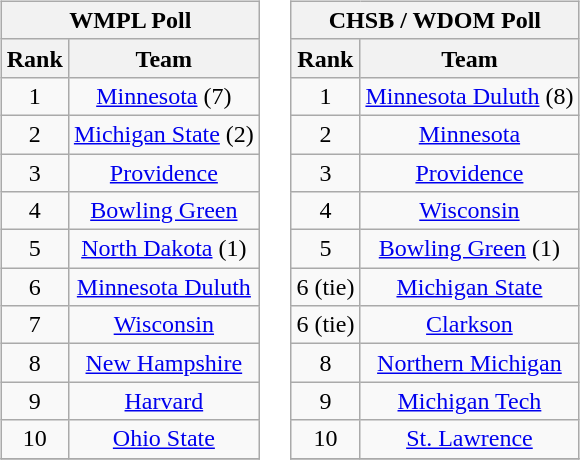<table>
<tr style="vertical-align:top;">
<td><br><table class="wikitable" style="text-align:center;">
<tr>
<th colspan=2><strong>WMPL Poll</strong></th>
</tr>
<tr>
<th>Rank</th>
<th>Team</th>
</tr>
<tr>
<td>1</td>
<td><a href='#'>Minnesota</a> (7)</td>
</tr>
<tr>
<td>2</td>
<td><a href='#'>Michigan State</a> (2)</td>
</tr>
<tr>
<td>3</td>
<td><a href='#'>Providence</a></td>
</tr>
<tr>
<td>4</td>
<td><a href='#'>Bowling Green</a></td>
</tr>
<tr>
<td>5</td>
<td><a href='#'>North Dakota</a> (1)</td>
</tr>
<tr>
<td>6</td>
<td><a href='#'>Minnesota Duluth</a></td>
</tr>
<tr>
<td>7</td>
<td><a href='#'>Wisconsin</a></td>
</tr>
<tr>
<td>8</td>
<td><a href='#'>New Hampshire</a></td>
</tr>
<tr>
<td>9</td>
<td><a href='#'>Harvard</a></td>
</tr>
<tr>
<td>10</td>
<td><a href='#'>Ohio State</a></td>
</tr>
<tr>
</tr>
</table>
</td>
<td><br><table class="wikitable" style="text-align:center;">
<tr>
<th colspan=2><strong>CHSB / WDOM Poll</strong></th>
</tr>
<tr>
<th>Rank</th>
<th>Team</th>
</tr>
<tr>
<td>1</td>
<td><a href='#'>Minnesota Duluth</a> (8)</td>
</tr>
<tr>
<td>2</td>
<td><a href='#'>Minnesota</a></td>
</tr>
<tr>
<td>3</td>
<td><a href='#'>Providence</a></td>
</tr>
<tr>
<td>4</td>
<td><a href='#'>Wisconsin</a></td>
</tr>
<tr>
<td>5</td>
<td><a href='#'>Bowling Green</a> (1)</td>
</tr>
<tr>
<td>6 (tie)</td>
<td><a href='#'>Michigan State</a></td>
</tr>
<tr>
<td>6 (tie)</td>
<td><a href='#'>Clarkson</a></td>
</tr>
<tr>
<td>8</td>
<td><a href='#'>Northern Michigan</a></td>
</tr>
<tr>
<td>9</td>
<td><a href='#'>Michigan Tech</a></td>
</tr>
<tr>
<td>10</td>
<td><a href='#'>St. Lawrence</a></td>
</tr>
<tr>
</tr>
</table>
</td>
</tr>
</table>
